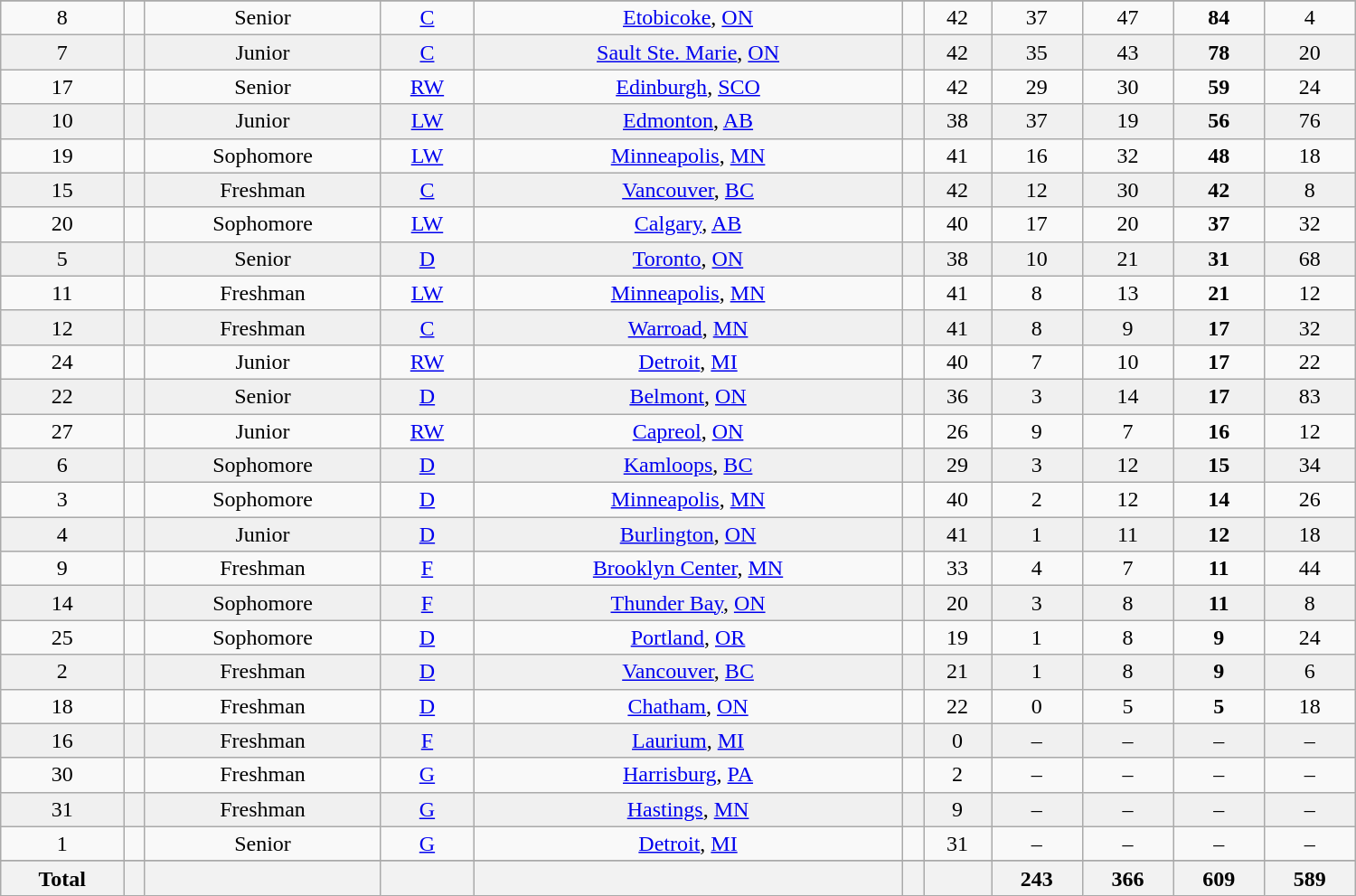<table class="wikitable sortable" width ="1000">
<tr align="center">
</tr>
<tr align="center" bgcolor="">
<td>8</td>
<td></td>
<td>Senior</td>
<td><a href='#'>C</a></td>
<td><a href='#'>Etobicoke</a>, <a href='#'>ON</a></td>
<td></td>
<td>42</td>
<td>37</td>
<td>47</td>
<td><strong>84</strong></td>
<td>4</td>
</tr>
<tr align="center" bgcolor="#f0f0f0">
<td>7</td>
<td></td>
<td>Junior</td>
<td><a href='#'>C</a></td>
<td><a href='#'>Sault Ste. Marie</a>, <a href='#'>ON</a></td>
<td></td>
<td>42</td>
<td>35</td>
<td>43</td>
<td><strong>78</strong></td>
<td>20</td>
</tr>
<tr align="center">
<td>17</td>
<td></td>
<td>Senior</td>
<td><a href='#'>RW</a></td>
<td><a href='#'>Edinburgh</a>, <a href='#'>SCO</a></td>
<td></td>
<td>42</td>
<td>29</td>
<td>30</td>
<td><strong>59</strong></td>
<td>24</td>
</tr>
<tr align="center" bgcolor="#f0f0f0">
<td>10</td>
<td></td>
<td>Junior</td>
<td><a href='#'>LW</a></td>
<td><a href='#'>Edmonton</a>, <a href='#'>AB</a></td>
<td></td>
<td>38</td>
<td>37</td>
<td>19</td>
<td><strong>56</strong></td>
<td>76</td>
</tr>
<tr align="center">
<td>19</td>
<td></td>
<td>Sophomore</td>
<td><a href='#'>LW</a></td>
<td><a href='#'>Minneapolis</a>, <a href='#'>MN</a></td>
<td></td>
<td>41</td>
<td>16</td>
<td>32</td>
<td><strong>48</strong></td>
<td>18</td>
</tr>
<tr align="center" bgcolor="#f0f0f0">
<td>15</td>
<td></td>
<td>Freshman</td>
<td><a href='#'>C</a></td>
<td><a href='#'>Vancouver</a>, <a href='#'>BC</a></td>
<td></td>
<td>42</td>
<td>12</td>
<td>30</td>
<td><strong>42</strong></td>
<td>8</td>
</tr>
<tr align="center">
<td>20</td>
<td></td>
<td>Sophomore</td>
<td><a href='#'>LW</a></td>
<td><a href='#'>Calgary</a>, <a href='#'>AB</a></td>
<td></td>
<td>40</td>
<td>17</td>
<td>20</td>
<td><strong>37</strong></td>
<td>32</td>
</tr>
<tr align="center" bgcolor="#f0f0f0">
<td>5</td>
<td></td>
<td>Senior</td>
<td><a href='#'>D</a></td>
<td><a href='#'>Toronto</a>, <a href='#'>ON</a></td>
<td></td>
<td>38</td>
<td>10</td>
<td>21</td>
<td><strong>31</strong></td>
<td>68</td>
</tr>
<tr align="center">
<td>11</td>
<td></td>
<td>Freshman</td>
<td><a href='#'>LW</a></td>
<td><a href='#'>Minneapolis</a>, <a href='#'>MN</a></td>
<td></td>
<td>41</td>
<td>8</td>
<td>13</td>
<td><strong>21</strong></td>
<td>12</td>
</tr>
<tr align="center" bgcolor="#f0f0f0">
<td>12</td>
<td></td>
<td>Freshman</td>
<td><a href='#'>C</a></td>
<td><a href='#'>Warroad</a>, <a href='#'>MN</a></td>
<td></td>
<td>41</td>
<td>8</td>
<td>9</td>
<td><strong>17</strong></td>
<td>32</td>
</tr>
<tr align="center">
<td>24</td>
<td></td>
<td>Junior</td>
<td><a href='#'>RW</a></td>
<td><a href='#'>Detroit</a>, <a href='#'>MI</a></td>
<td></td>
<td>40</td>
<td>7</td>
<td>10</td>
<td><strong>17</strong></td>
<td>22</td>
</tr>
<tr align="center" bgcolor="#f0f0f0">
<td>22</td>
<td></td>
<td>Senior</td>
<td><a href='#'>D</a></td>
<td><a href='#'>Belmont</a>, <a href='#'>ON</a></td>
<td></td>
<td>36</td>
<td>3</td>
<td>14</td>
<td><strong>17</strong></td>
<td>83</td>
</tr>
<tr align="center">
<td>27</td>
<td></td>
<td>Junior</td>
<td><a href='#'>RW</a></td>
<td><a href='#'>Capreol</a>, <a href='#'>ON</a></td>
<td></td>
<td>26</td>
<td>9</td>
<td>7</td>
<td><strong>16</strong></td>
<td>12</td>
</tr>
<tr align="center" bgcolor="#f0f0f0">
<td>6</td>
<td></td>
<td>Sophomore</td>
<td><a href='#'>D</a></td>
<td><a href='#'>Kamloops</a>, <a href='#'>BC</a></td>
<td></td>
<td>29</td>
<td>3</td>
<td>12</td>
<td><strong>15</strong></td>
<td>34</td>
</tr>
<tr align="center">
<td>3</td>
<td></td>
<td>Sophomore</td>
<td><a href='#'>D</a></td>
<td><a href='#'>Minneapolis</a>, <a href='#'>MN</a></td>
<td></td>
<td>40</td>
<td>2</td>
<td>12</td>
<td><strong>14</strong></td>
<td>26</td>
</tr>
<tr align="center" bgcolor="#f0f0f0">
<td>4</td>
<td></td>
<td>Junior</td>
<td><a href='#'>D</a></td>
<td><a href='#'>Burlington</a>, <a href='#'>ON</a></td>
<td></td>
<td>41</td>
<td>1</td>
<td>11</td>
<td><strong>12</strong></td>
<td>18</td>
</tr>
<tr align="center">
<td>9</td>
<td></td>
<td>Freshman</td>
<td><a href='#'>F</a></td>
<td><a href='#'>Brooklyn Center</a>, <a href='#'>MN</a></td>
<td></td>
<td>33</td>
<td>4</td>
<td>7</td>
<td><strong>11</strong></td>
<td>44</td>
</tr>
<tr align="center" bgcolor="#f0f0f0">
<td>14</td>
<td></td>
<td>Sophomore</td>
<td><a href='#'>F</a></td>
<td><a href='#'>Thunder Bay</a>, <a href='#'>ON</a></td>
<td></td>
<td>20</td>
<td>3</td>
<td>8</td>
<td><strong>11</strong></td>
<td>8</td>
</tr>
<tr align="center">
<td>25</td>
<td></td>
<td>Sophomore</td>
<td><a href='#'>D</a></td>
<td><a href='#'>Portland</a>, <a href='#'>OR</a></td>
<td></td>
<td>19</td>
<td>1</td>
<td>8</td>
<td><strong>9</strong></td>
<td>24</td>
</tr>
<tr align="center" bgcolor="#f0f0f0">
<td>2</td>
<td></td>
<td>Freshman</td>
<td><a href='#'>D</a></td>
<td><a href='#'>Vancouver</a>, <a href='#'>BC</a></td>
<td></td>
<td>21</td>
<td>1</td>
<td>8</td>
<td><strong>9</strong></td>
<td>6</td>
</tr>
<tr align="center">
<td>18</td>
<td></td>
<td>Freshman</td>
<td><a href='#'>D</a></td>
<td><a href='#'>Chatham</a>, <a href='#'>ON</a></td>
<td></td>
<td>22</td>
<td>0</td>
<td>5</td>
<td><strong>5</strong></td>
<td>18</td>
</tr>
<tr align="center" bgcolor="#f0f0f0">
<td>16</td>
<td></td>
<td>Freshman</td>
<td><a href='#'>F</a></td>
<td><a href='#'>Laurium</a>, <a href='#'>MI</a></td>
<td></td>
<td>0</td>
<td>–</td>
<td>–</td>
<td>–</td>
<td>–</td>
</tr>
<tr align="center">
<td>30</td>
<td></td>
<td>Freshman</td>
<td><a href='#'>G</a></td>
<td><a href='#'>Harrisburg</a>, <a href='#'>PA</a></td>
<td></td>
<td>2</td>
<td>–</td>
<td>–</td>
<td>–</td>
<td>–</td>
</tr>
<tr align="center" bgcolor="#f0f0f0">
<td>31</td>
<td></td>
<td>Freshman</td>
<td><a href='#'>G</a></td>
<td><a href='#'>Hastings</a>, <a href='#'>MN</a></td>
<td></td>
<td>9</td>
<td>–</td>
<td>–</td>
<td>–</td>
<td>–</td>
</tr>
<tr align="center">
<td>1</td>
<td></td>
<td>Senior</td>
<td><a href='#'>G</a></td>
<td><a href='#'>Detroit</a>, <a href='#'>MI</a></td>
<td></td>
<td>31</td>
<td>–</td>
<td>–</td>
<td>–</td>
<td>–</td>
</tr>
<tr align="center" bgcolor="#f0f0f0">
</tr>
<tr>
<th>Total</th>
<th></th>
<th></th>
<th></th>
<th></th>
<th></th>
<th></th>
<th>243</th>
<th>366</th>
<th>609</th>
<th>589</th>
</tr>
</table>
